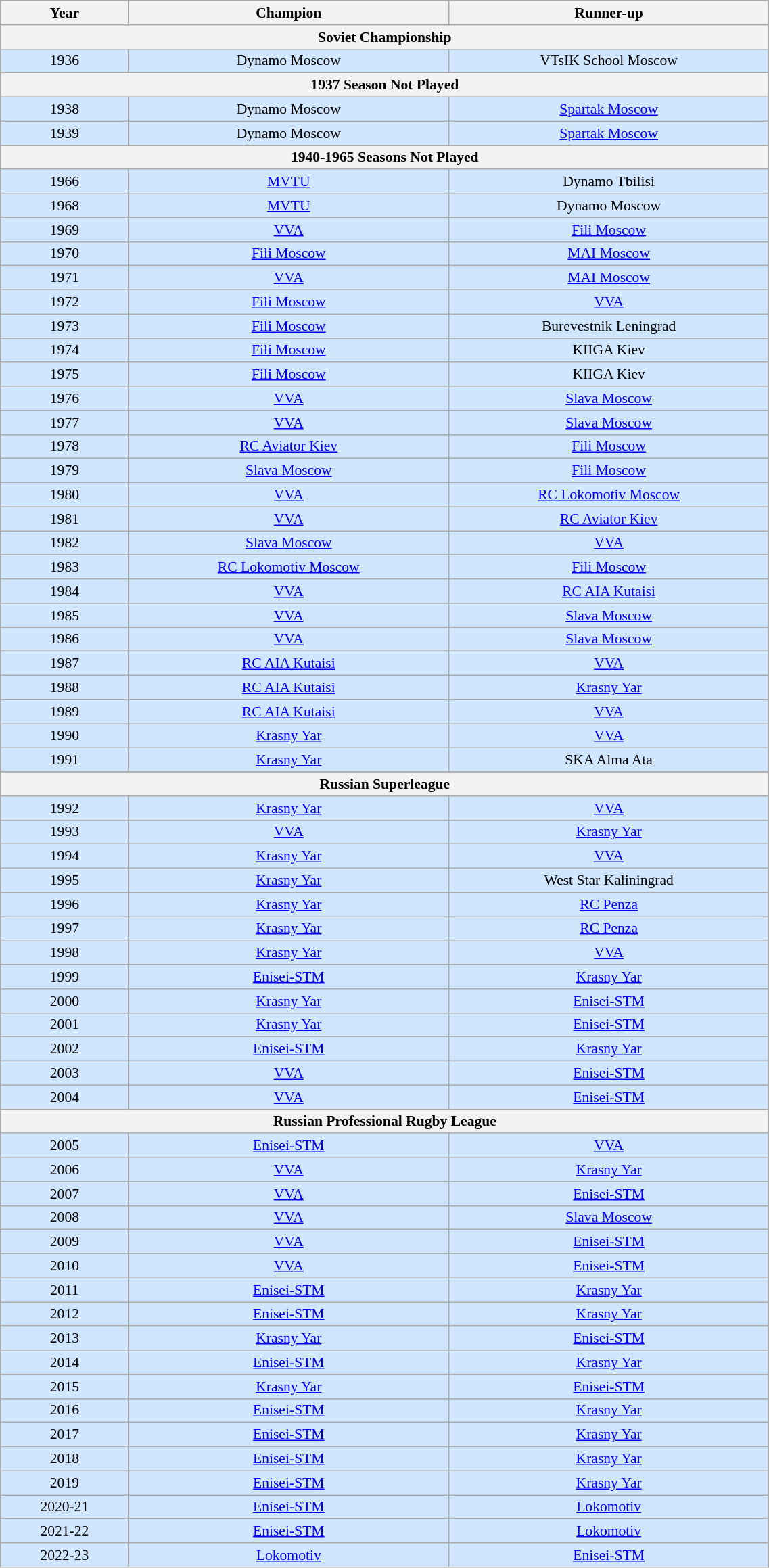<table class="wikitable" style="font-size:90%; width: 60%; text-align: center;">
<tr>
<th width=6%>Year</th>
<th width=15%>Champion</th>
<th width=15%>Runner-up</th>
</tr>
<tr>
<th colspan=3>Soviet Championship</th>
</tr>
<tr style="background: #D0E6FF;">
<td>1936</td>
<td>Dynamo Moscow</td>
<td>VTsIK School Moscow</td>
</tr>
<tr>
<th colspan="3">1937 Season Not Played</th>
</tr>
<tr style="background: #D0E6FF;">
<td>1938</td>
<td>Dynamo Moscow</td>
<td><a href='#'>Spartak Moscow</a></td>
</tr>
<tr style="background: #D0E6FF;">
<td>1939</td>
<td>Dynamo Moscow</td>
<td><a href='#'>Spartak Moscow</a></td>
</tr>
<tr>
<th colspan="3">1940-1965 Seasons Not Played</th>
</tr>
<tr style="background: #D0E6FF;">
<td>1966</td>
<td><a href='#'>MVTU</a></td>
<td>Dynamo Tbilisi</td>
</tr>
<tr style="background: #D0E6FF;">
<td>1968</td>
<td><a href='#'>MVTU</a></td>
<td>Dynamo Moscow</td>
</tr>
<tr style="background: #D0E6FF;">
<td>1969</td>
<td><a href='#'>VVA</a></td>
<td><a href='#'>Fili Moscow</a></td>
</tr>
<tr style="background: #D0E6FF;">
<td>1970</td>
<td><a href='#'>Fili Moscow</a></td>
<td><a href='#'>MAI Moscow</a></td>
</tr>
<tr style="background: #D0E6FF;">
<td>1971</td>
<td><a href='#'>VVA</a></td>
<td><a href='#'>MAI Moscow</a></td>
</tr>
<tr style="background: #D0E6FF;">
<td>1972</td>
<td><a href='#'>Fili Moscow</a></td>
<td><a href='#'>VVA</a></td>
</tr>
<tr style="background: #D0E6FF;">
<td>1973</td>
<td><a href='#'>Fili Moscow</a></td>
<td>Burevestnik Leningrad</td>
</tr>
<tr style="background: #D0E6FF;">
<td>1974</td>
<td><a href='#'>Fili Moscow</a></td>
<td>KIIGA Kiev</td>
</tr>
<tr style="background: #D0E6FF;">
<td>1975</td>
<td><a href='#'>Fili Moscow</a></td>
<td>KIIGA Kiev</td>
</tr>
<tr style="background: #D0E6FF;">
<td>1976</td>
<td><a href='#'>VVA</a></td>
<td><a href='#'>Slava Moscow</a></td>
</tr>
<tr style="background: #D0E6FF;">
<td>1977</td>
<td><a href='#'>VVA</a></td>
<td><a href='#'>Slava Moscow</a></td>
</tr>
<tr style="background: #D0E6FF;">
<td>1978</td>
<td><a href='#'>RC Aviator Kiev</a></td>
<td><a href='#'>Fili Moscow</a></td>
</tr>
<tr style="background: #D0E6FF;">
<td>1979</td>
<td><a href='#'>Slava Moscow</a></td>
<td><a href='#'>Fili Moscow</a></td>
</tr>
<tr style="background: #D0E6FF;">
<td>1980</td>
<td><a href='#'>VVA</a></td>
<td><a href='#'>RC Lokomotiv Moscow</a></td>
</tr>
<tr style="background: #D0E6FF;">
<td>1981</td>
<td><a href='#'>VVA</a></td>
<td><a href='#'>RC Aviator Kiev</a></td>
</tr>
<tr style="background: #D0E6FF;">
<td>1982</td>
<td><a href='#'>Slava Moscow</a></td>
<td><a href='#'>VVA</a></td>
</tr>
<tr style="background: #D0E6FF;">
<td>1983</td>
<td><a href='#'>RC Lokomotiv Moscow</a></td>
<td><a href='#'>Fili Moscow</a></td>
</tr>
<tr style="background: #D0E6FF;">
<td>1984</td>
<td><a href='#'>VVA</a></td>
<td><a href='#'>RC AIA Kutaisi</a></td>
</tr>
<tr style="background: #D0E6FF;">
<td>1985</td>
<td><a href='#'>VVA</a></td>
<td><a href='#'>Slava Moscow</a></td>
</tr>
<tr style="background: #D0E6FF;">
<td>1986</td>
<td><a href='#'>VVA</a></td>
<td><a href='#'>Slava Moscow</a></td>
</tr>
<tr style="background: #D0E6FF;">
<td>1987</td>
<td><a href='#'>RC AIA Kutaisi</a></td>
<td><a href='#'>VVA</a></td>
</tr>
<tr style="background: #D0E6FF;">
<td>1988</td>
<td><a href='#'>RC AIA Kutaisi</a></td>
<td><a href='#'>Krasny Yar</a></td>
</tr>
<tr style="background: #D0E6FF;">
<td>1989</td>
<td><a href='#'>RC AIA Kutaisi</a></td>
<td><a href='#'>VVA</a></td>
</tr>
<tr style="background: #D0E6FF;">
<td>1990</td>
<td><a href='#'>Krasny Yar</a></td>
<td><a href='#'>VVA</a></td>
</tr>
<tr style="background: #D0E6FF;">
<td>1991</td>
<td><a href='#'>Krasny Yar</a></td>
<td>SKA Alma Ata</td>
</tr>
<tr style="background: #D0E6FF;">
</tr>
<tr>
<th colspan=3>Russian Superleague</th>
</tr>
<tr style="background: #D0E6FF;">
<td>1992</td>
<td><a href='#'>Krasny Yar</a></td>
<td><a href='#'>VVA</a></td>
</tr>
<tr style="background: #D0E6FF;">
<td>1993</td>
<td><a href='#'>VVA</a></td>
<td><a href='#'>Krasny Yar</a></td>
</tr>
<tr style="background: #D0E6FF;">
<td>1994</td>
<td><a href='#'>Krasny Yar</a></td>
<td><a href='#'>VVA</a></td>
</tr>
<tr style="background: #D0E6FF;">
<td>1995</td>
<td><a href='#'>Krasny Yar</a></td>
<td>West Star Kaliningrad</td>
</tr>
<tr style="background: #D0E6FF;">
<td>1996</td>
<td><a href='#'>Krasny Yar</a></td>
<td><a href='#'>RC Penza</a></td>
</tr>
<tr style="background: #D0E6FF;">
<td>1997</td>
<td><a href='#'>Krasny Yar</a></td>
<td><a href='#'>RC Penza</a></td>
</tr>
<tr style="background: #D0E6FF;">
<td>1998</td>
<td><a href='#'>Krasny Yar</a></td>
<td><a href='#'>VVA</a></td>
</tr>
<tr style="background: #D0E6FF;">
<td>1999</td>
<td><a href='#'>Enisei-STM</a></td>
<td><a href='#'>Krasny Yar</a></td>
</tr>
<tr style="background: #D0E6FF;">
<td>2000</td>
<td><a href='#'>Krasny Yar</a></td>
<td><a href='#'>Enisei-STM</a></td>
</tr>
<tr style="background: #D0E6FF;">
<td>2001</td>
<td><a href='#'>Krasny Yar</a></td>
<td><a href='#'>Enisei-STM</a></td>
</tr>
<tr style="background: #D0E6FF;">
<td>2002</td>
<td><a href='#'>Enisei-STM</a></td>
<td><a href='#'>Krasny Yar</a></td>
</tr>
<tr style="background: #D0E6FF;">
<td>2003</td>
<td><a href='#'>VVA</a></td>
<td><a href='#'>Enisei-STM</a></td>
</tr>
<tr style="background: #D0E6FF;">
<td>2004</td>
<td><a href='#'>VVA</a></td>
<td><a href='#'>Enisei-STM</a></td>
</tr>
<tr>
<th colspan=3>Russian Professional Rugby League</th>
</tr>
<tr style="background: #D0E6FF;">
<td>2005</td>
<td><a href='#'>Enisei-STM</a></td>
<td><a href='#'>VVA</a></td>
</tr>
<tr style="background: #D0E6FF;">
<td>2006</td>
<td><a href='#'>VVA</a></td>
<td><a href='#'>Krasny Yar</a></td>
</tr>
<tr style="background: #D0E6FF;">
<td>2007</td>
<td><a href='#'>VVA</a></td>
<td><a href='#'>Enisei-STM</a></td>
</tr>
<tr style="background: #D0E6FF;">
<td>2008</td>
<td><a href='#'>VVA</a></td>
<td><a href='#'>Slava Moscow</a></td>
</tr>
<tr style="background: #D0E6FF;">
<td>2009</td>
<td><a href='#'>VVA</a></td>
<td><a href='#'>Enisei-STM</a></td>
</tr>
<tr style="background: #D0E6FF;">
<td>2010</td>
<td><a href='#'>VVA</a></td>
<td><a href='#'>Enisei-STM</a></td>
</tr>
<tr style="background: #D0E6FF;">
<td>2011</td>
<td><a href='#'>Enisei-STM</a></td>
<td><a href='#'>Krasny Yar</a></td>
</tr>
<tr style="background: #D0E6FF;">
<td>2012</td>
<td><a href='#'>Enisei-STM</a></td>
<td><a href='#'>Krasny Yar</a></td>
</tr>
<tr style="background: #D0E6FF;">
<td>2013</td>
<td><a href='#'>Krasny Yar</a></td>
<td><a href='#'>Enisei-STM</a></td>
</tr>
<tr style="background: #D0E6FF;">
<td>2014</td>
<td><a href='#'>Enisei-STM</a></td>
<td><a href='#'>Krasny Yar</a></td>
</tr>
<tr style="background: #D0E6FF;">
<td>2015</td>
<td><a href='#'>Krasny Yar</a></td>
<td><a href='#'>Enisei-STM</a></td>
</tr>
<tr style="background: #D0E6FF;">
<td>2016</td>
<td><a href='#'>Enisei-STM</a></td>
<td><a href='#'>Krasny Yar</a></td>
</tr>
<tr style="background: #D0E6FF;">
<td>2017</td>
<td><a href='#'>Enisei-STM</a></td>
<td><a href='#'>Krasny Yar</a></td>
</tr>
<tr style="background: #D0E6FF;">
<td>2018</td>
<td><a href='#'>Enisei-STM</a></td>
<td><a href='#'>Krasny Yar</a></td>
</tr>
<tr style="background: #D0E6FF;">
<td>2019</td>
<td><a href='#'>Enisei-STM</a></td>
<td><a href='#'>Krasny Yar</a></td>
</tr>
<tr style="background: #D0E6FF;">
<td>2020-21</td>
<td><a href='#'>Enisei-STM</a></td>
<td><a href='#'>Lokomotiv</a></td>
</tr>
<tr style="background: #D0E6FF;">
<td>2021-22</td>
<td><a href='#'>Enisei-STM</a></td>
<td><a href='#'>Lokomotiv</a></td>
</tr>
<tr style="background: #D0E6FF;">
<td>2022-23</td>
<td><a href='#'>Lokomotiv</a></td>
<td><a href='#'>Enisei-STM</a></td>
</tr>
</table>
